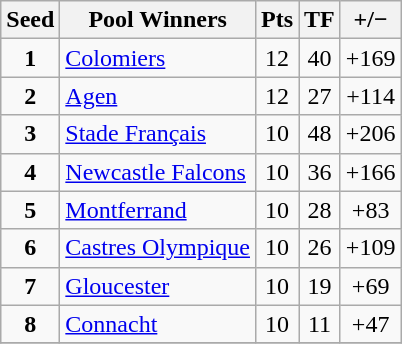<table class="wikitable" style="text-align: center;">
<tr>
<th>Seed</th>
<th>Pool Winners</th>
<th>Pts</th>
<th>TF</th>
<th>+/−</th>
</tr>
<tr>
<td><strong>1</strong></td>
<td align=left> <a href='#'>Colomiers</a></td>
<td>12</td>
<td>40</td>
<td>+169</td>
</tr>
<tr>
<td><strong>2</strong></td>
<td align=left> <a href='#'>Agen</a></td>
<td>12</td>
<td>27</td>
<td>+114</td>
</tr>
<tr>
<td><strong>3</strong></td>
<td align=left> <a href='#'>Stade Français</a></td>
<td>10</td>
<td>48</td>
<td>+206</td>
</tr>
<tr>
<td><strong>4</strong></td>
<td align=left> <a href='#'>Newcastle Falcons</a></td>
<td>10</td>
<td>36</td>
<td>+166</td>
</tr>
<tr>
<td><strong>5</strong></td>
<td align=left> <a href='#'>Montferrand</a></td>
<td>10</td>
<td>28</td>
<td>+83</td>
</tr>
<tr>
<td><strong>6</strong></td>
<td align=left> <a href='#'>Castres Olympique</a></td>
<td>10</td>
<td>26</td>
<td>+109</td>
</tr>
<tr>
<td><strong>7</strong></td>
<td align=left> <a href='#'>Gloucester</a></td>
<td>10</td>
<td>19</td>
<td>+69</td>
</tr>
<tr>
<td><strong>8</strong></td>
<td align=left> <a href='#'>Connacht</a></td>
<td>10</td>
<td>11</td>
<td>+47</td>
</tr>
<tr>
</tr>
</table>
